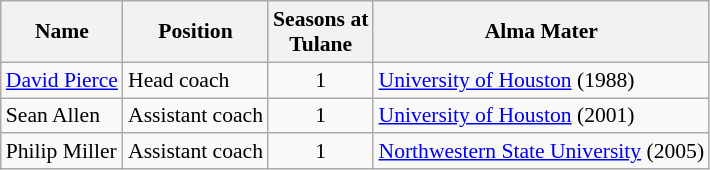<table class="wikitable" border="1" style="font-size:90%;">
<tr>
<th>Name</th>
<th>Position</th>
<th>Seasons at<br>Tulane</th>
<th>Alma Mater</th>
</tr>
<tr>
<td><a href='#'>David Pierce</a></td>
<td>Head coach</td>
<td align=center>1</td>
<td><a href='#'>University of Houston</a> (1988)</td>
</tr>
<tr>
<td>Sean Allen</td>
<td>Assistant coach</td>
<td align=center>1</td>
<td><a href='#'>University of Houston</a> (2001)</td>
</tr>
<tr>
<td>Philip Miller</td>
<td>Assistant coach</td>
<td align=center>1</td>
<td><a href='#'>Northwestern State University</a> (2005)</td>
</tr>
</table>
